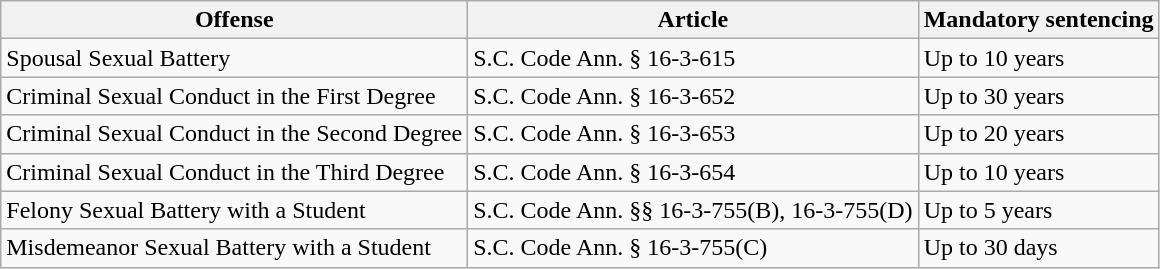<table class="wikitable">
<tr>
<th>Offense</th>
<th>Article</th>
<th>Mandatory sentencing</th>
</tr>
<tr>
<td>Spousal Sexual Battery</td>
<td>S.C. Code Ann. § 16-3-615</td>
<td>Up to 10 years</td>
</tr>
<tr>
<td>Criminal Sexual Conduct in the First Degree</td>
<td>S.C. Code Ann. § 16-3-652</td>
<td>Up to 30 years</td>
</tr>
<tr>
<td>Criminal Sexual Conduct in the Second Degree</td>
<td>S.C. Code Ann. § 16-3-653</td>
<td>Up to 20 years</td>
</tr>
<tr>
<td>Criminal Sexual Conduct in the Third Degree</td>
<td>S.C. Code Ann. § 16-3-654</td>
<td>Up to 10 years</td>
</tr>
<tr>
<td>Felony Sexual Battery with a Student</td>
<td>S.C. Code Ann. §§ 16-3-755(B), 16-3-755(D)</td>
<td>Up to 5 years</td>
</tr>
<tr>
<td>Misdemeanor Sexual Battery with a Student</td>
<td>S.C. Code Ann. § 16-3-755(C)</td>
<td>Up to 30 days</td>
</tr>
</table>
